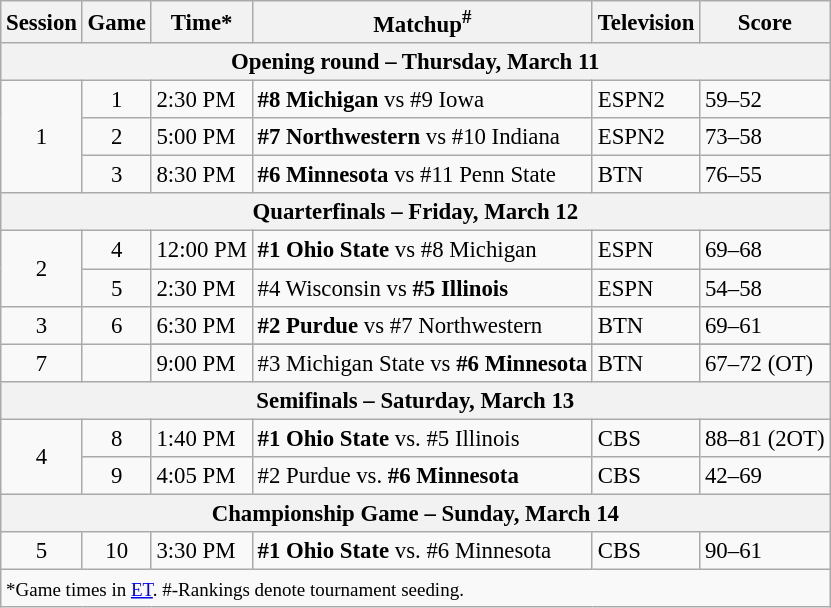<table class="wikitable" style="font-size: 95%">
<tr>
<th>Session</th>
<th>Game</th>
<th>Time*</th>
<th>Matchup<sup>#</sup></th>
<th>Television</th>
<th>Score</th>
</tr>
<tr>
<th colspan=6>Opening round – Thursday, March 11</th>
</tr>
<tr>
<td rowspan=3 align=center>1</td>
<td align=center>1</td>
<td>2:30 PM</td>
<td><strong>#8 Michigan</strong> vs #9 Iowa</td>
<td>ESPN2</td>
<td>59–52</td>
</tr>
<tr>
<td align=center>2</td>
<td>5:00 PM</td>
<td><strong>#7 Northwestern</strong> vs #10 Indiana</td>
<td>ESPN2</td>
<td>73–58</td>
</tr>
<tr>
<td align=center>3</td>
<td>8:30 PM</td>
<td><strong>#6 Minnesota</strong> vs #11 Penn State</td>
<td>BTN</td>
<td>76–55</td>
</tr>
<tr>
<th colspan=6>Quarterfinals – Friday, March 12</th>
</tr>
<tr>
<td rowspan=2 align=center>2</td>
<td align=center>4</td>
<td>12:00 PM</td>
<td><strong>#1 Ohio State</strong> vs #8 Michigan</td>
<td>ESPN</td>
<td>69–68</td>
</tr>
<tr>
<td align=center>5</td>
<td>2:30 PM</td>
<td>#4 Wisconsin vs <strong>#5 Illinois</strong></td>
<td>ESPN</td>
<td>54–58</td>
</tr>
<tr>
<td rowspan=2 align=center>3</td>
<td align=center>6</td>
<td>6:30 PM</td>
<td><strong>#2 Purdue</strong> vs #7 Northwestern</td>
<td>BTN</td>
<td>69–61</td>
</tr>
<tr>
<td rowspan=2></td>
</tr>
<tr>
<td align=center>7</td>
<td>9:00 PM</td>
<td>#3 Michigan State vs <strong>#6 Minnesota</strong></td>
<td>BTN</td>
<td>67–72 (OT)</td>
</tr>
<tr>
<th colspan=6>Semifinals – Saturday, March 13</th>
</tr>
<tr>
<td rowspan=2 align=center>4</td>
<td align=center>8</td>
<td>1:40 PM</td>
<td><strong>#1 Ohio State</strong> vs. #5 Illinois</td>
<td>CBS</td>
<td>88–81 (2OT)</td>
</tr>
<tr>
<td align=center>9</td>
<td>4:05 PM</td>
<td>#2 Purdue vs. <strong>#6 Minnesota</strong></td>
<td>CBS</td>
<td>42–69</td>
</tr>
<tr>
<th colspan=6>Championship Game – Sunday, March 14</th>
</tr>
<tr>
<td align=center>5</td>
<td align=center>10</td>
<td>3:30 PM</td>
<td><strong>#1 Ohio State</strong> vs. #6 Minnesota</td>
<td>CBS</td>
<td>90–61</td>
</tr>
<tr>
<td colspan=6><small>*Game times in <a href='#'>ET</a>. #-Rankings denote tournament seeding.</small></td>
</tr>
</table>
